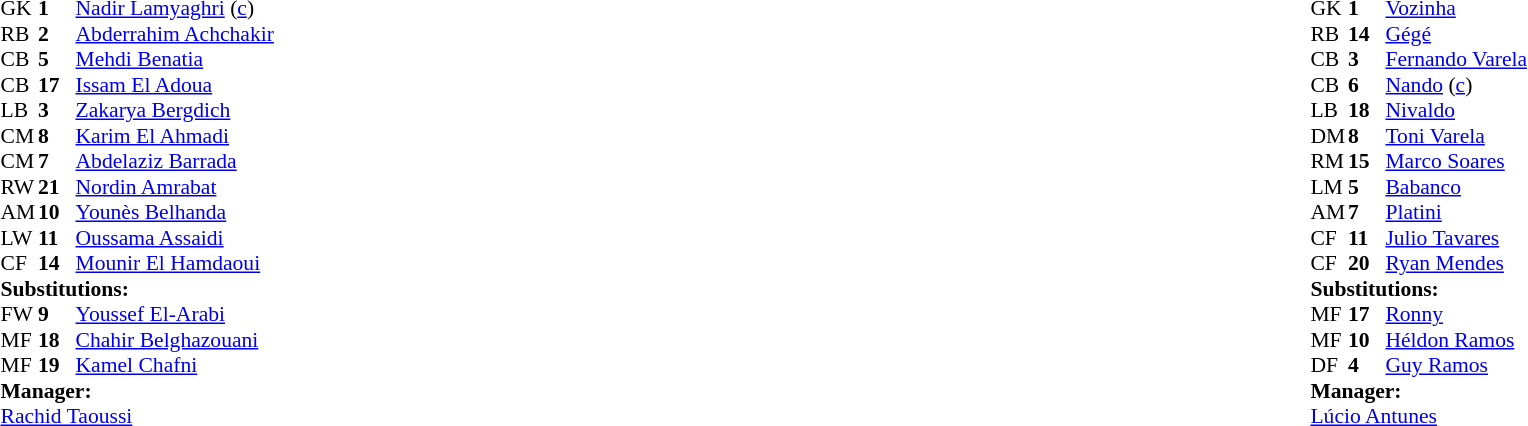<table width="100%">
<tr>
<td valign="top" width="50%"><br><table style="font-size: 90%" cellspacing="0" cellpadding="0">
<tr>
<th width="25"></th>
<th width="25"></th>
</tr>
<tr>
<td>GK</td>
<td><strong>1</strong></td>
<td><a href='#'>Nadir Lamyaghri</a> (<a href='#'>c</a>)</td>
</tr>
<tr>
<td>RB</td>
<td><strong>2</strong></td>
<td><a href='#'>Abderrahim Achchakir</a></td>
<td></td>
</tr>
<tr>
<td>CB</td>
<td><strong>5</strong></td>
<td><a href='#'>Mehdi Benatia</a></td>
</tr>
<tr>
<td>CB</td>
<td><strong>17</strong></td>
<td><a href='#'>Issam El Adoua</a></td>
</tr>
<tr>
<td>LB</td>
<td><strong>3</strong></td>
<td><a href='#'>Zakarya Bergdich</a></td>
</tr>
<tr>
<td>CM</td>
<td><strong>8</strong></td>
<td><a href='#'>Karim El Ahmadi</a></td>
</tr>
<tr>
<td>CM</td>
<td><strong>7</strong></td>
<td><a href='#'>Abdelaziz Barrada</a></td>
<td></td>
</tr>
<tr>
<td>RW</td>
<td><strong>21</strong></td>
<td><a href='#'>Nordin Amrabat</a></td>
<td></td>
<td></td>
</tr>
<tr>
<td>AM</td>
<td><strong>10</strong></td>
<td><a href='#'>Younès Belhanda</a></td>
<td></td>
<td></td>
</tr>
<tr>
<td>LW</td>
<td><strong>11</strong></td>
<td><a href='#'>Oussama Assaidi</a></td>
<td></td>
<td></td>
</tr>
<tr>
<td>CF</td>
<td><strong>14</strong></td>
<td><a href='#'>Mounir El Hamdaoui</a></td>
</tr>
<tr>
<td colspan=3><strong>Substitutions:</strong></td>
</tr>
<tr>
<td>FW</td>
<td><strong>9</strong></td>
<td><a href='#'>Youssef El-Arabi</a></td>
<td></td>
<td></td>
</tr>
<tr>
<td>MF</td>
<td><strong>18</strong></td>
<td><a href='#'>Chahir Belghazouani</a></td>
<td></td>
<td></td>
</tr>
<tr>
<td>MF</td>
<td><strong>19</strong></td>
<td><a href='#'>Kamel Chafni</a></td>
<td></td>
<td></td>
</tr>
<tr>
<td colspan=3><strong>Manager:</strong></td>
</tr>
<tr>
<td colspan=3><a href='#'>Rachid Taoussi</a></td>
</tr>
</table>
</td>
<td valign="top"></td>
<td valign="top" width="50%"><br><table style="font-size: 90%" cellspacing="0" cellpadding="0" align="center">
<tr>
<th width=25></th>
<th width=25></th>
</tr>
<tr>
<td>GK</td>
<td><strong>1</strong></td>
<td><a href='#'>Vozinha</a></td>
</tr>
<tr>
<td>RB</td>
<td><strong>14</strong></td>
<td><a href='#'>Gégé</a></td>
</tr>
<tr>
<td>CB</td>
<td><strong>3</strong></td>
<td><a href='#'>Fernando Varela</a></td>
</tr>
<tr>
<td>CB</td>
<td><strong>6</strong></td>
<td><a href='#'>Nando</a> (<a href='#'>c</a>)</td>
<td></td>
</tr>
<tr>
<td>LB</td>
<td><strong>18</strong></td>
<td><a href='#'>Nivaldo</a></td>
</tr>
<tr>
<td>DM</td>
<td><strong>8</strong></td>
<td><a href='#'>Toni Varela</a></td>
</tr>
<tr>
<td>RM</td>
<td><strong>15</strong></td>
<td><a href='#'>Marco Soares</a></td>
</tr>
<tr>
<td>LM</td>
<td><strong>5</strong></td>
<td><a href='#'>Babanco</a></td>
</tr>
<tr>
<td>AM</td>
<td><strong>7</strong></td>
<td><a href='#'>Platini</a></td>
<td></td>
<td></td>
</tr>
<tr>
<td>CF</td>
<td><strong>11</strong></td>
<td><a href='#'>Julio Tavares</a></td>
<td></td>
<td></td>
</tr>
<tr>
<td>CF</td>
<td><strong>20</strong></td>
<td><a href='#'>Ryan Mendes</a></td>
<td></td>
<td></td>
</tr>
<tr>
<td colspan=3><strong>Substitutions:</strong></td>
</tr>
<tr>
<td>MF</td>
<td><strong>17</strong></td>
<td><a href='#'>Ronny</a></td>
<td></td>
<td></td>
</tr>
<tr>
<td>MF</td>
<td><strong>10</strong></td>
<td><a href='#'>Héldon Ramos</a></td>
<td></td>
<td></td>
</tr>
<tr>
<td>DF</td>
<td><strong>4</strong></td>
<td><a href='#'>Guy Ramos</a></td>
<td></td>
<td></td>
</tr>
<tr>
<td colspan=3><strong>Manager:</strong></td>
</tr>
<tr>
<td colspan=3><a href='#'>Lúcio Antunes</a></td>
</tr>
</table>
</td>
</tr>
</table>
